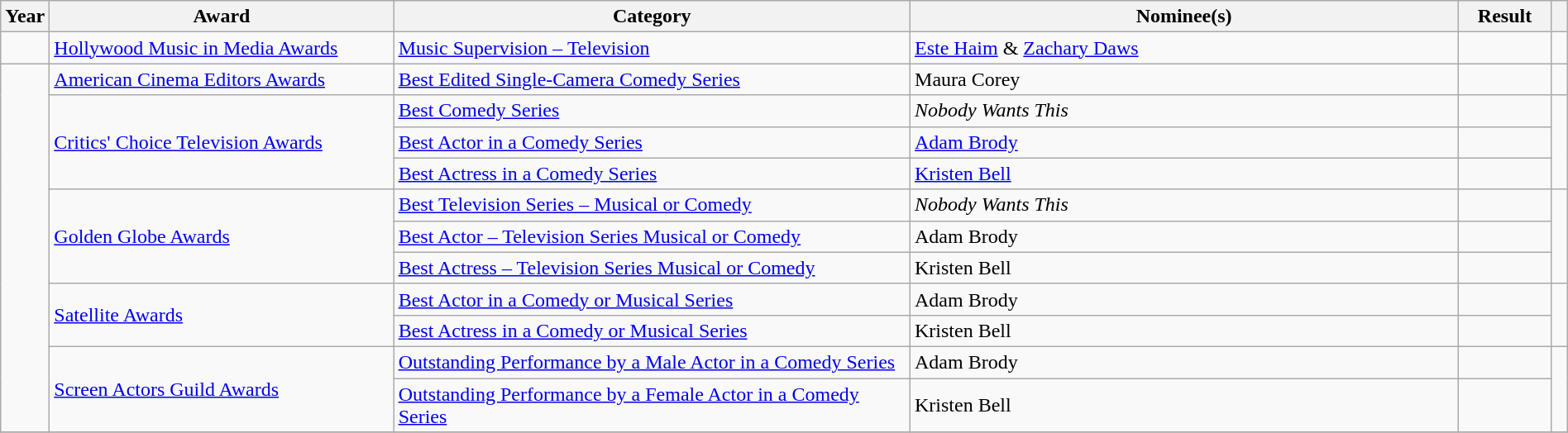<table class="wikitable sortable" style="width:100%">
<tr>
<th scope="col" style="width:3%;">Year</th>
<th scope="col" style="width:22%;">Award</th>
<th scope="col" style="width:33%;">Category</th>
<th scope="col" style="width:35%;">Nominee(s)</th>
<th scope="col" style="width:6%;">Result</th>
<th scope="col" class="unsortable" style="width:1%;"></th>
</tr>
<tr>
<td></td>
<td><a href='#'>Hollywood Music in Media Awards</a></td>
<td><a href='#'>Music Supervision – Television</a></td>
<td><a href='#'>Este Haim</a> & <a href='#'>Zachary Daws</a></td>
<td></td>
<td align="center"></td>
</tr>
<tr>
<td rowspan="11"></td>
<td><a href='#'>American Cinema Editors Awards</a></td>
<td><a href='#'>Best Edited Single-Camera Comedy Series</a></td>
<td>Maura Corey </td>
<td></td>
<td align="center"></td>
</tr>
<tr>
<td rowspan="3"><a href='#'>Critics' Choice Television Awards</a></td>
<td><a href='#'>Best Comedy Series</a></td>
<td><em>Nobody Wants This</em></td>
<td></td>
<td align="center" rowspan="3"></td>
</tr>
<tr>
<td><a href='#'>Best Actor in a Comedy Series</a></td>
<td><a href='#'>Adam Brody</a></td>
<td></td>
</tr>
<tr>
<td><a href='#'>Best Actress in a Comedy Series</a></td>
<td><a href='#'>Kristen Bell</a></td>
<td></td>
</tr>
<tr>
<td rowspan="3"><a href='#'>Golden Globe Awards</a></td>
<td><a href='#'>Best Television Series – Musical or Comedy</a></td>
<td><em>Nobody Wants This</em></td>
<td></td>
<td align="center" rowspan="3"></td>
</tr>
<tr>
<td><a href='#'>Best Actor – Television Series Musical or Comedy</a></td>
<td>Adam Brody</td>
<td></td>
</tr>
<tr>
<td><a href='#'>Best Actress – Television Series Musical or Comedy</a></td>
<td>Kristen Bell</td>
<td></td>
</tr>
<tr>
<td rowspan="2"><a href='#'>Satellite Awards</a></td>
<td><a href='#'>Best Actor in a Comedy or Musical Series</a></td>
<td>Adam Brody</td>
<td></td>
<td align="center" rowspan="2"></td>
</tr>
<tr>
<td><a href='#'>Best Actress in a Comedy or Musical Series</a></td>
<td>Kristen Bell</td>
<td></td>
</tr>
<tr>
<td rowspan="2"><a href='#'>Screen Actors Guild Awards</a></td>
<td><a href='#'>Outstanding Performance by a Male Actor in a Comedy Series</a></td>
<td>Adam Brody</td>
<td></td>
<td align="center" rowspan="2"></td>
</tr>
<tr>
<td><a href='#'>Outstanding Performance by a Female Actor in a Comedy Series</a></td>
<td>Kristen Bell</td>
<td></td>
</tr>
<tr>
</tr>
</table>
